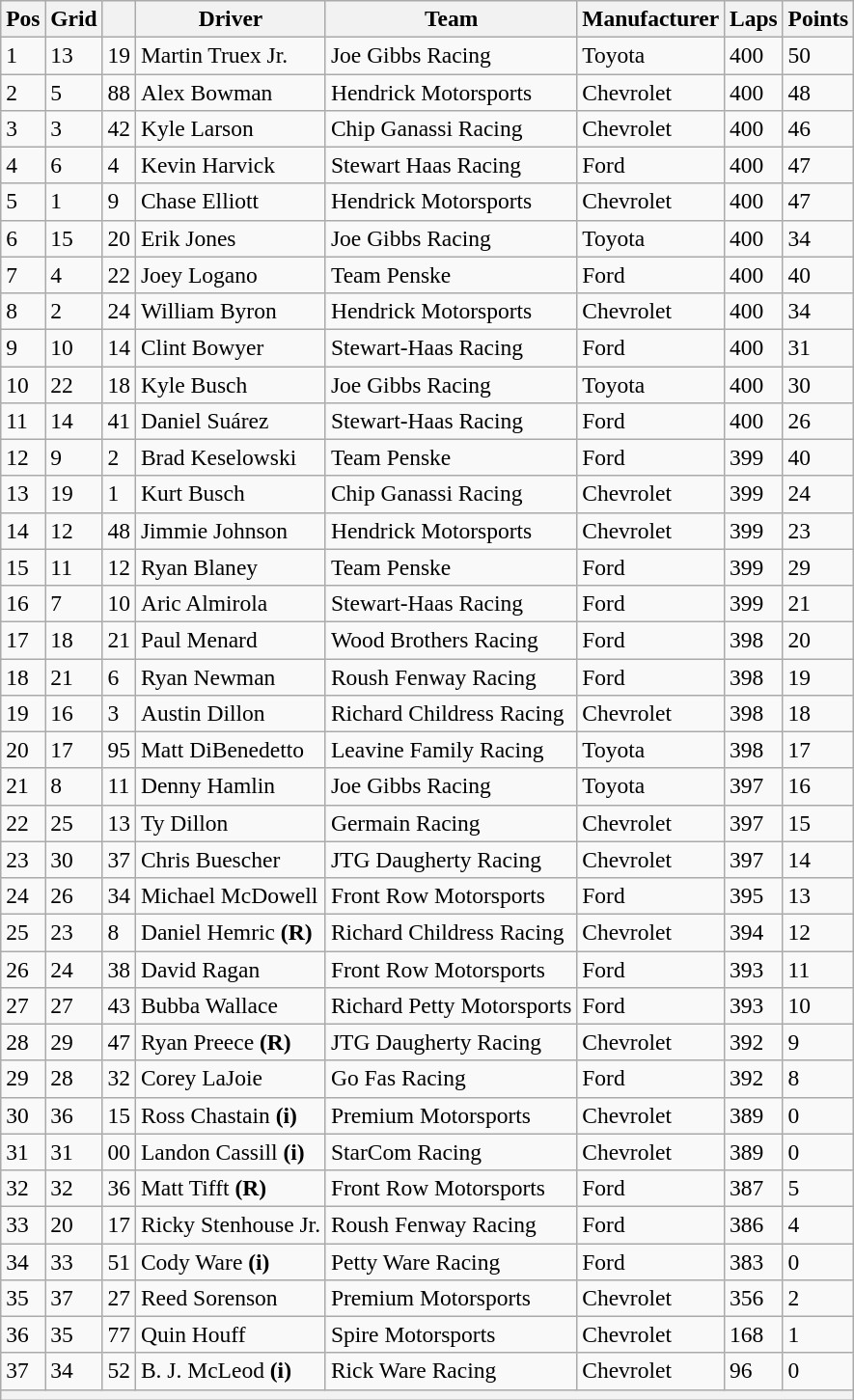<table class="wikitable" style="font-size:98%">
<tr>
<th>Pos</th>
<th>Grid</th>
<th></th>
<th>Driver</th>
<th>Team</th>
<th>Manufacturer</th>
<th>Laps</th>
<th>Points</th>
</tr>
<tr>
<td>1</td>
<td>13</td>
<td>19</td>
<td>Martin Truex Jr.</td>
<td>Joe Gibbs Racing</td>
<td>Toyota</td>
<td>400</td>
<td>50</td>
</tr>
<tr>
<td>2</td>
<td>5</td>
<td>88</td>
<td>Alex Bowman</td>
<td>Hendrick Motorsports</td>
<td>Chevrolet</td>
<td>400</td>
<td>48</td>
</tr>
<tr>
<td>3</td>
<td>3</td>
<td>42</td>
<td>Kyle Larson</td>
<td>Chip Ganassi Racing</td>
<td>Chevrolet</td>
<td>400</td>
<td>46</td>
</tr>
<tr>
<td>4</td>
<td>6</td>
<td>4</td>
<td>Kevin Harvick</td>
<td>Stewart Haas Racing</td>
<td>Ford</td>
<td>400</td>
<td>47</td>
</tr>
<tr>
<td>5</td>
<td>1</td>
<td>9</td>
<td>Chase Elliott</td>
<td>Hendrick Motorsports</td>
<td>Chevrolet</td>
<td>400</td>
<td>47</td>
</tr>
<tr>
<td>6</td>
<td>15</td>
<td>20</td>
<td>Erik Jones</td>
<td>Joe Gibbs Racing</td>
<td>Toyota</td>
<td>400</td>
<td>34</td>
</tr>
<tr>
<td>7</td>
<td>4</td>
<td>22</td>
<td>Joey Logano</td>
<td>Team Penske</td>
<td>Ford</td>
<td>400</td>
<td>40</td>
</tr>
<tr>
<td>8</td>
<td>2</td>
<td>24</td>
<td>William Byron</td>
<td>Hendrick Motorsports</td>
<td>Chevrolet</td>
<td>400</td>
<td>34</td>
</tr>
<tr>
<td>9</td>
<td>10</td>
<td>14</td>
<td>Clint Bowyer</td>
<td>Stewart-Haas Racing</td>
<td>Ford</td>
<td>400</td>
<td>31</td>
</tr>
<tr>
<td>10</td>
<td>22</td>
<td>18</td>
<td>Kyle Busch</td>
<td>Joe Gibbs Racing</td>
<td>Toyota</td>
<td>400</td>
<td>30</td>
</tr>
<tr>
<td>11</td>
<td>14</td>
<td>41</td>
<td>Daniel Suárez</td>
<td>Stewart-Haas Racing</td>
<td>Ford</td>
<td>400</td>
<td>26</td>
</tr>
<tr>
<td>12</td>
<td>9</td>
<td>2</td>
<td>Brad Keselowski</td>
<td>Team Penske</td>
<td>Ford</td>
<td>399</td>
<td>40</td>
</tr>
<tr>
<td>13</td>
<td>19</td>
<td>1</td>
<td>Kurt Busch</td>
<td>Chip Ganassi Racing</td>
<td>Chevrolet</td>
<td>399</td>
<td>24</td>
</tr>
<tr>
<td>14</td>
<td>12</td>
<td>48</td>
<td>Jimmie Johnson</td>
<td>Hendrick Motorsports</td>
<td>Chevrolet</td>
<td>399</td>
<td>23</td>
</tr>
<tr>
<td>15</td>
<td>11</td>
<td>12</td>
<td>Ryan Blaney</td>
<td>Team Penske</td>
<td>Ford</td>
<td>399</td>
<td>29</td>
</tr>
<tr>
<td>16</td>
<td>7</td>
<td>10</td>
<td>Aric Almirola</td>
<td>Stewart-Haas Racing</td>
<td>Ford</td>
<td>399</td>
<td>21</td>
</tr>
<tr>
<td>17</td>
<td>18</td>
<td>21</td>
<td>Paul Menard</td>
<td>Wood Brothers Racing</td>
<td>Ford</td>
<td>398</td>
<td>20</td>
</tr>
<tr>
<td>18</td>
<td>21</td>
<td>6</td>
<td>Ryan Newman</td>
<td>Roush Fenway Racing</td>
<td>Ford</td>
<td>398</td>
<td>19</td>
</tr>
<tr>
<td>19</td>
<td>16</td>
<td>3</td>
<td>Austin Dillon</td>
<td>Richard Childress Racing</td>
<td>Chevrolet</td>
<td>398</td>
<td>18</td>
</tr>
<tr>
<td>20</td>
<td>17</td>
<td>95</td>
<td>Matt DiBenedetto</td>
<td>Leavine Family Racing</td>
<td>Toyota</td>
<td>398</td>
<td>17</td>
</tr>
<tr>
<td>21</td>
<td>8</td>
<td>11</td>
<td>Denny Hamlin</td>
<td>Joe Gibbs Racing</td>
<td>Toyota</td>
<td>397</td>
<td>16</td>
</tr>
<tr>
<td>22</td>
<td>25</td>
<td>13</td>
<td>Ty Dillon</td>
<td>Germain Racing</td>
<td>Chevrolet</td>
<td>397</td>
<td>15</td>
</tr>
<tr>
<td>23</td>
<td>30</td>
<td>37</td>
<td>Chris Buescher</td>
<td>JTG Daugherty Racing</td>
<td>Chevrolet</td>
<td>397</td>
<td>14</td>
</tr>
<tr>
<td>24</td>
<td>26</td>
<td>34</td>
<td>Michael McDowell</td>
<td>Front Row Motorsports</td>
<td>Ford</td>
<td>395</td>
<td>13</td>
</tr>
<tr>
<td>25</td>
<td>23</td>
<td>8</td>
<td>Daniel Hemric <strong>(R)</strong></td>
<td>Richard Childress Racing</td>
<td>Chevrolet</td>
<td>394</td>
<td>12</td>
</tr>
<tr>
<td>26</td>
<td>24</td>
<td>38</td>
<td>David Ragan</td>
<td>Front Row Motorsports</td>
<td>Ford</td>
<td>393</td>
<td>11</td>
</tr>
<tr>
<td>27</td>
<td>27</td>
<td>43</td>
<td>Bubba Wallace</td>
<td>Richard Petty Motorsports</td>
<td>Ford</td>
<td>393</td>
<td>10</td>
</tr>
<tr>
<td>28</td>
<td>29</td>
<td>47</td>
<td>Ryan Preece <strong>(R)</strong></td>
<td>JTG Daugherty Racing</td>
<td>Chevrolet</td>
<td>392</td>
<td>9</td>
</tr>
<tr>
<td>29</td>
<td>28</td>
<td>32</td>
<td>Corey LaJoie</td>
<td>Go Fas Racing</td>
<td>Ford</td>
<td>392</td>
<td>8</td>
</tr>
<tr>
<td>30</td>
<td>36</td>
<td>15</td>
<td>Ross Chastain <strong>(i)</strong></td>
<td>Premium Motorsports</td>
<td>Chevrolet</td>
<td>389</td>
<td>0</td>
</tr>
<tr>
<td>31</td>
<td>31</td>
<td>00</td>
<td>Landon Cassill <strong>(i)</strong></td>
<td>StarCom Racing</td>
<td>Chevrolet</td>
<td>389</td>
<td>0</td>
</tr>
<tr>
<td>32</td>
<td>32</td>
<td>36</td>
<td>Matt Tifft <strong>(R)</strong></td>
<td>Front Row Motorsports</td>
<td>Ford</td>
<td>387</td>
<td>5</td>
</tr>
<tr>
<td>33</td>
<td>20</td>
<td>17</td>
<td>Ricky Stenhouse Jr.</td>
<td>Roush Fenway Racing</td>
<td>Ford</td>
<td>386</td>
<td>4</td>
</tr>
<tr>
<td>34</td>
<td>33</td>
<td>51</td>
<td>Cody Ware <strong>(i)</strong></td>
<td>Petty Ware Racing</td>
<td>Ford</td>
<td>383</td>
<td>0</td>
</tr>
<tr>
<td>35</td>
<td>37</td>
<td>27</td>
<td>Reed Sorenson</td>
<td>Premium Motorsports</td>
<td>Chevrolet</td>
<td>356</td>
<td>2</td>
</tr>
<tr>
<td>36</td>
<td>35</td>
<td>77</td>
<td>Quin Houff</td>
<td>Spire Motorsports</td>
<td>Chevrolet</td>
<td>168</td>
<td>1</td>
</tr>
<tr>
<td>37</td>
<td>34</td>
<td>52</td>
<td>B. J. McLeod <strong>(i)</strong></td>
<td>Rick Ware Racing</td>
<td>Chevrolet</td>
<td>96</td>
<td>0</td>
</tr>
<tr>
<th colspan="8"></th>
</tr>
</table>
